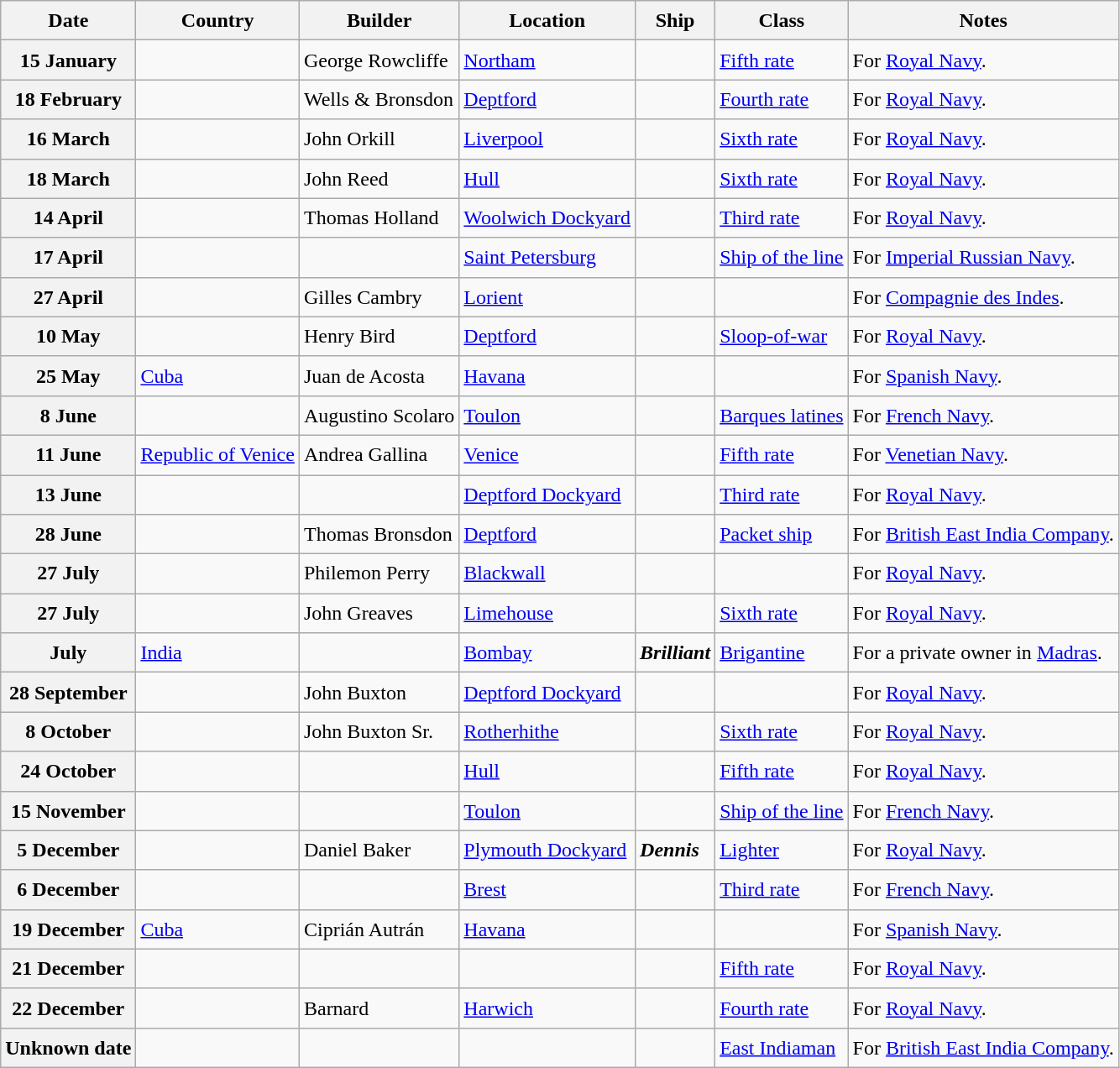<table class="wikitable sortable" style="font-size:1.00em; line-height:1.5em;">
<tr>
<th>Date</th>
<th>Country</th>
<th>Builder</th>
<th>Location</th>
<th>Ship</th>
<th>Class</th>
<th>Notes</th>
</tr>
<tr ---->
<th>15 January</th>
<td></td>
<td>George Rowcliffe</td>
<td><a href='#'>Northam</a></td>
<td><strong></strong></td>
<td><a href='#'>Fifth rate</a></td>
<td>For <a href='#'>Royal Navy</a>.</td>
</tr>
<tr ---->
<th>18 February</th>
<td></td>
<td>Wells & Bronsdon</td>
<td><a href='#'>Deptford</a></td>
<td><strong></strong></td>
<td><a href='#'>Fourth rate</a></td>
<td>For <a href='#'>Royal Navy</a>.</td>
</tr>
<tr ---->
<th>16 March</th>
<td></td>
<td>John Orkill</td>
<td><a href='#'>Liverpool</a></td>
<td><strong></strong></td>
<td><a href='#'>Sixth rate</a></td>
<td>For <a href='#'>Royal Navy</a>.</td>
</tr>
<tr ---->
<th>18 March</th>
<td></td>
<td>John Reed</td>
<td><a href='#'>Hull</a></td>
<td><strong></strong></td>
<td><a href='#'>Sixth rate</a></td>
<td>For <a href='#'>Royal Navy</a>.</td>
</tr>
<tr ---->
<th>14 April</th>
<td></td>
<td>Thomas Holland</td>
<td><a href='#'>Woolwich Dockyard</a></td>
<td><strong></strong></td>
<td><a href='#'>Third rate</a></td>
<td>For <a href='#'>Royal Navy</a>.</td>
</tr>
<tr ---->
<th>17 April</th>
<td></td>
<td></td>
<td><a href='#'>Saint Petersburg</a></td>
<td><strong></strong></td>
<td><a href='#'>Ship of the line</a></td>
<td>For <a href='#'>Imperial Russian Navy</a>.</td>
</tr>
<tr ---->
<th>27 April</th>
<td></td>
<td>Gilles Cambry</td>
<td><a href='#'>Lorient</a></td>
<td><strong></strong></td>
<td></td>
<td>For <a href='#'>Compagnie des Indes</a>.</td>
</tr>
<tr ---->
<th>10 May</th>
<td></td>
<td>Henry Bird</td>
<td><a href='#'>Deptford</a></td>
<td><strong></strong></td>
<td><a href='#'>Sloop-of-war</a></td>
<td>For <a href='#'>Royal Navy</a>.</td>
</tr>
<tr ---->
<th>25 May</th>
<td> <a href='#'>Cuba</a></td>
<td>Juan de Acosta</td>
<td><a href='#'>Havana</a></td>
<td><strong></strong></td>
<td></td>
<td>For <a href='#'>Spanish Navy</a>.</td>
</tr>
<tr ---->
<th>8 June</th>
<td></td>
<td>Augustino Scolaro</td>
<td><a href='#'>Toulon</a></td>
<td><strong></strong></td>
<td><a href='#'>Barques latines</a></td>
<td>For <a href='#'>French Navy</a>.</td>
</tr>
<tr ---->
<th>11 June</th>
<td> <a href='#'>Republic of Venice</a></td>
<td>Andrea Gallina</td>
<td><a href='#'>Venice</a></td>
<td><strong></strong></td>
<td><a href='#'>Fifth rate</a></td>
<td>For <a href='#'>Venetian Navy</a>.</td>
</tr>
<tr ---->
<th>13 June</th>
<td></td>
<td></td>
<td><a href='#'>Deptford Dockyard</a></td>
<td><strong></strong></td>
<td><a href='#'>Third rate</a></td>
<td>For <a href='#'>Royal Navy</a>.</td>
</tr>
<tr ---->
<th>28 June</th>
<td></td>
<td>Thomas Bronsdon</td>
<td><a href='#'>Deptford</a></td>
<td><strong></strong></td>
<td><a href='#'>Packet ship</a></td>
<td>For <a href='#'>British East India Company</a>.</td>
</tr>
<tr ---->
<th>27 July</th>
<td></td>
<td>Philemon Perry</td>
<td><a href='#'>Blackwall</a></td>
<td><strong></strong></td>
<td></td>
<td>For <a href='#'>Royal Navy</a>.</td>
</tr>
<tr ---->
<th>27 July</th>
<td></td>
<td>John Greaves</td>
<td><a href='#'>Limehouse</a></td>
<td><strong></strong></td>
<td><a href='#'>Sixth rate</a></td>
<td>For <a href='#'>Royal Navy</a>.</td>
</tr>
<tr ---->
<th>July</th>
<td> <a href='#'>India</a></td>
<td></td>
<td><a href='#'>Bombay</a></td>
<td><strong><em>Brilliant</em></strong></td>
<td><a href='#'>Brigantine</a></td>
<td>For a private owner in <a href='#'>Madras</a>.</td>
</tr>
<tr ---->
<th>28 September</th>
<td></td>
<td>John Buxton</td>
<td><a href='#'>Deptford Dockyard</a></td>
<td><strong></strong></td>
<td></td>
<td>For <a href='#'>Royal Navy</a>.</td>
</tr>
<tr ---->
<th>8 October</th>
<td></td>
<td>John Buxton Sr.</td>
<td><a href='#'>Rotherhithe</a></td>
<td><strong></strong></td>
<td><a href='#'>Sixth rate</a></td>
<td>For <a href='#'>Royal Navy</a>.</td>
</tr>
<tr ---->
<th>24 October</th>
<td></td>
<td></td>
<td><a href='#'>Hull</a></td>
<td><strong></strong></td>
<td><a href='#'>Fifth rate</a></td>
<td>For <a href='#'>Royal Navy</a>.</td>
</tr>
<tr ---->
<th>15 November</th>
<td></td>
<td></td>
<td><a href='#'>Toulon</a></td>
<td><strong></strong></td>
<td><a href='#'>Ship of the line</a></td>
<td>For <a href='#'>French Navy</a>.</td>
</tr>
<tr ---->
<th>5 December</th>
<td></td>
<td>Daniel Baker</td>
<td><a href='#'>Plymouth Dockyard</a></td>
<td><strong><em>Dennis</em></strong></td>
<td><a href='#'>Lighter</a></td>
<td>For <a href='#'>Royal Navy</a>.</td>
</tr>
<tr ---->
<th>6 December</th>
<td></td>
<td></td>
<td><a href='#'>Brest</a></td>
<td><strong></strong></td>
<td><a href='#'>Third rate</a></td>
<td>For <a href='#'>French Navy</a>.</td>
</tr>
<tr ---->
<th>19 December</th>
<td> <a href='#'>Cuba</a></td>
<td>Ciprián Autrán</td>
<td><a href='#'>Havana</a></td>
<td><strong></strong></td>
<td></td>
<td>For <a href='#'>Spanish Navy</a>.</td>
</tr>
<tr ---->
<th>21 December</th>
<td></td>
<td></td>
<td></td>
<td><strong></strong></td>
<td><a href='#'>Fifth rate</a></td>
<td>For <a href='#'>Royal Navy</a>.</td>
</tr>
<tr ---->
<th>22 December</th>
<td></td>
<td>Barnard</td>
<td><a href='#'>Harwich</a></td>
<td><strong></strong></td>
<td><a href='#'>Fourth rate</a></td>
<td>For <a href='#'>Royal Navy</a>.</td>
</tr>
<tr ---->
<th>Unknown date</th>
<td></td>
<td></td>
<td></td>
<td><strong></strong></td>
<td><a href='#'>East Indiaman</a></td>
<td>For <a href='#'>British East India Company</a>.</td>
</tr>
</table>
